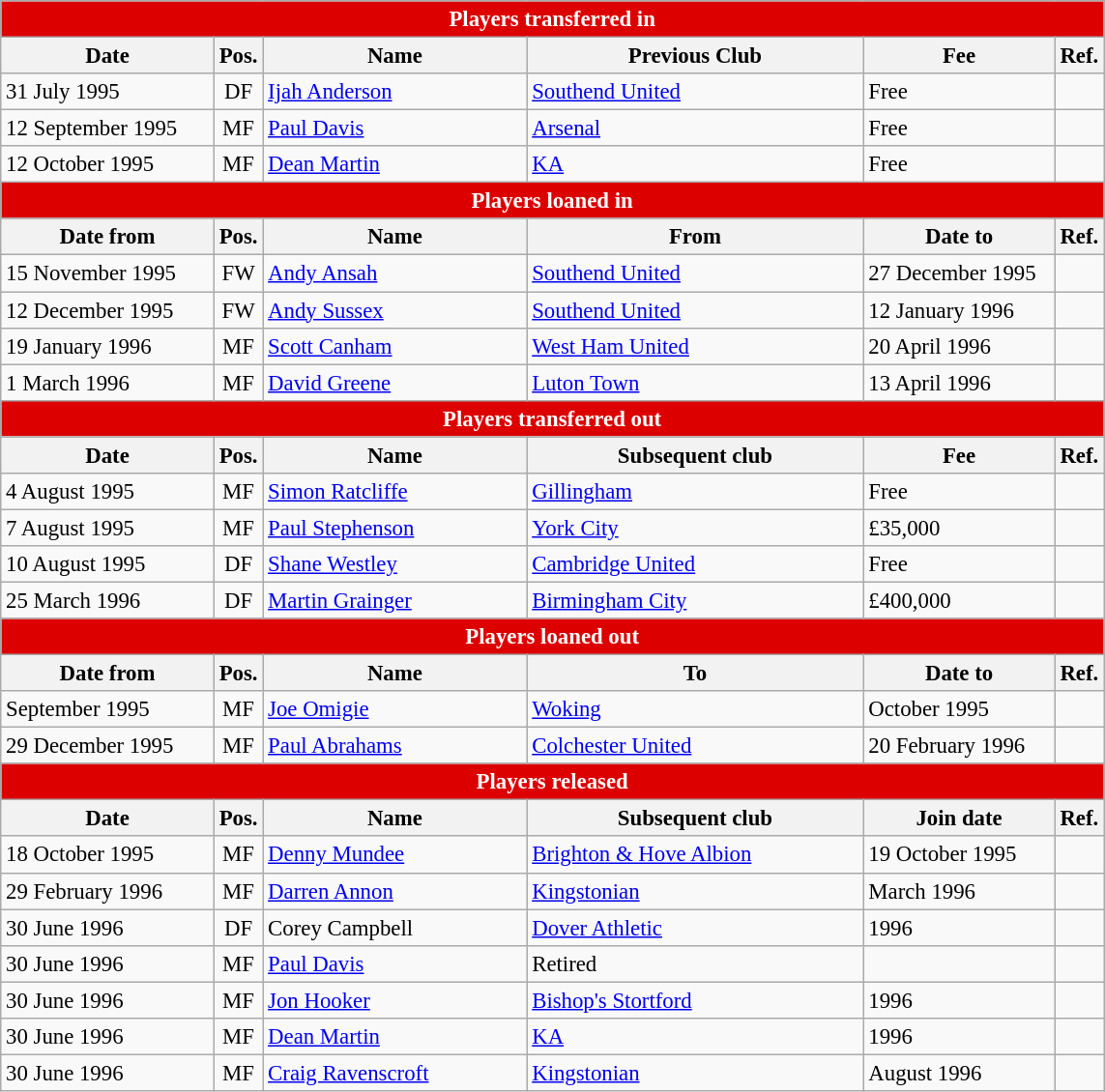<table style="font-size:95%;" class="wikitable">
<tr>
<th style="background:#d00; color:white; text-align:center;" colspan="6">Players transferred in</th>
</tr>
<tr>
<th style="width:140px;">Date</th>
<th style="width:25px;">Pos.</th>
<th style="width:175px;">Name</th>
<th style="width:225px;">Previous Club</th>
<th style="width:125px;">Fee</th>
<th style="width:25px;">Ref.</th>
</tr>
<tr>
<td>31 July 1995</td>
<td style="text-align:center;">DF</td>
<td> <a href='#'>Ijah Anderson</a></td>
<td> <a href='#'>Southend United</a></td>
<td>Free</td>
<td></td>
</tr>
<tr>
<td>12 September 1995</td>
<td style="text-align:center;">MF</td>
<td> <a href='#'>Paul Davis</a></td>
<td> <a href='#'>Arsenal</a></td>
<td>Free</td>
<td></td>
</tr>
<tr>
<td>12 October 1995</td>
<td style="text-align:center;">MF</td>
<td> <a href='#'>Dean Martin</a></td>
<td> <a href='#'>KA</a></td>
<td>Free</td>
<td></td>
</tr>
<tr>
<th style="background:#d00; color:white; text-align:center;" colspan="6">Players loaned in</th>
</tr>
<tr>
<th>Date from</th>
<th>Pos.</th>
<th>Name</th>
<th>From</th>
<th>Date to</th>
<th>Ref.</th>
</tr>
<tr>
<td>15 November 1995</td>
<td style="text-align:center;">FW</td>
<td> <a href='#'>Andy Ansah</a></td>
<td> <a href='#'>Southend United</a></td>
<td>27 December 1995</td>
<td></td>
</tr>
<tr>
<td>12 December 1995</td>
<td style="text-align:center;">FW</td>
<td> <a href='#'>Andy Sussex</a></td>
<td> <a href='#'>Southend United</a></td>
<td>12 January 1996</td>
<td></td>
</tr>
<tr>
<td>19 January 1996</td>
<td style="text-align:center;">MF</td>
<td> <a href='#'>Scott Canham</a></td>
<td> <a href='#'>West Ham United</a></td>
<td>20 April 1996</td>
<td></td>
</tr>
<tr>
<td>1 March 1996</td>
<td style="text-align:center;">MF</td>
<td> <a href='#'>David Greene</a></td>
<td> <a href='#'>Luton Town</a></td>
<td>13 April 1996</td>
<td></td>
</tr>
<tr>
<th style="background:#d00; color:white; text-align:center;" colspan="6">Players transferred out</th>
</tr>
<tr>
<th>Date</th>
<th>Pos.</th>
<th>Name</th>
<th>Subsequent club</th>
<th>Fee</th>
<th>Ref.</th>
</tr>
<tr>
<td>4 August 1995</td>
<td style="text-align:center;">MF</td>
<td> <a href='#'>Simon Ratcliffe</a></td>
<td> <a href='#'>Gillingham</a></td>
<td>Free</td>
<td></td>
</tr>
<tr>
<td>7 August 1995</td>
<td style="text-align:center;">MF</td>
<td> <a href='#'>Paul Stephenson</a></td>
<td> <a href='#'>York City</a></td>
<td>£35,000</td>
<td></td>
</tr>
<tr>
<td>10 August 1995</td>
<td style="text-align:center;">DF</td>
<td> <a href='#'>Shane Westley</a></td>
<td> <a href='#'>Cambridge United</a></td>
<td>Free</td>
<td></td>
</tr>
<tr>
<td>25 March 1996</td>
<td style="text-align:center;">DF</td>
<td> <a href='#'>Martin Grainger</a></td>
<td> <a href='#'>Birmingham City</a></td>
<td>£400,000</td>
<td></td>
</tr>
<tr>
<th style="background:#d00; color:white; text-align:center;" colspan="6">Players loaned out</th>
</tr>
<tr>
<th>Date from</th>
<th>Pos.</th>
<th>Name</th>
<th>To</th>
<th>Date to</th>
<th>Ref.</th>
</tr>
<tr>
<td>September 1995</td>
<td style="text-align:center;">MF</td>
<td> <a href='#'>Joe Omigie</a></td>
<td> <a href='#'>Woking</a></td>
<td>October 1995</td>
<td></td>
</tr>
<tr>
<td>29 December 1995</td>
<td style="text-align:center;">MF</td>
<td> <a href='#'>Paul Abrahams</a></td>
<td> <a href='#'>Colchester United</a></td>
<td>20 February 1996</td>
<td></td>
</tr>
<tr>
<th style="background:#d00; color:white; text-align:center;" colspan="6">Players released</th>
</tr>
<tr>
<th>Date</th>
<th>Pos.</th>
<th>Name</th>
<th>Subsequent club</th>
<th>Join date</th>
<th>Ref.</th>
</tr>
<tr>
<td>18 October 1995</td>
<td style="text-align:center;">MF</td>
<td> <a href='#'>Denny Mundee</a></td>
<td> <a href='#'>Brighton & Hove Albion</a></td>
<td>19 October 1995</td>
<td></td>
</tr>
<tr>
<td>29 February 1996</td>
<td style="text-align:center;">MF</td>
<td> <a href='#'>Darren Annon</a></td>
<td> <a href='#'>Kingstonian</a></td>
<td>March 1996</td>
<td></td>
</tr>
<tr>
<td>30 June 1996</td>
<td style="text-align:center;">DF</td>
<td> Corey Campbell</td>
<td> <a href='#'>Dover Athletic</a></td>
<td>1996</td>
<td></td>
</tr>
<tr>
<td>30 June 1996</td>
<td style="text-align:center;">MF</td>
<td> <a href='#'>Paul Davis</a></td>
<td>Retired</td>
<td></td>
<td></td>
</tr>
<tr>
<td>30 June 1996</td>
<td style="text-align:center;">MF</td>
<td> <a href='#'>Jon Hooker</a></td>
<td> <a href='#'>Bishop's Stortford</a></td>
<td>1996</td>
<td></td>
</tr>
<tr>
<td>30 June 1996</td>
<td style="text-align:center;">MF</td>
<td> <a href='#'>Dean Martin</a></td>
<td> <a href='#'>KA</a></td>
<td>1996</td>
<td></td>
</tr>
<tr>
<td>30 June 1996</td>
<td style="text-align:center;">MF</td>
<td> <a href='#'>Craig Ravenscroft</a></td>
<td> <a href='#'>Kingstonian</a></td>
<td>August 1996</td>
<td></td>
</tr>
</table>
